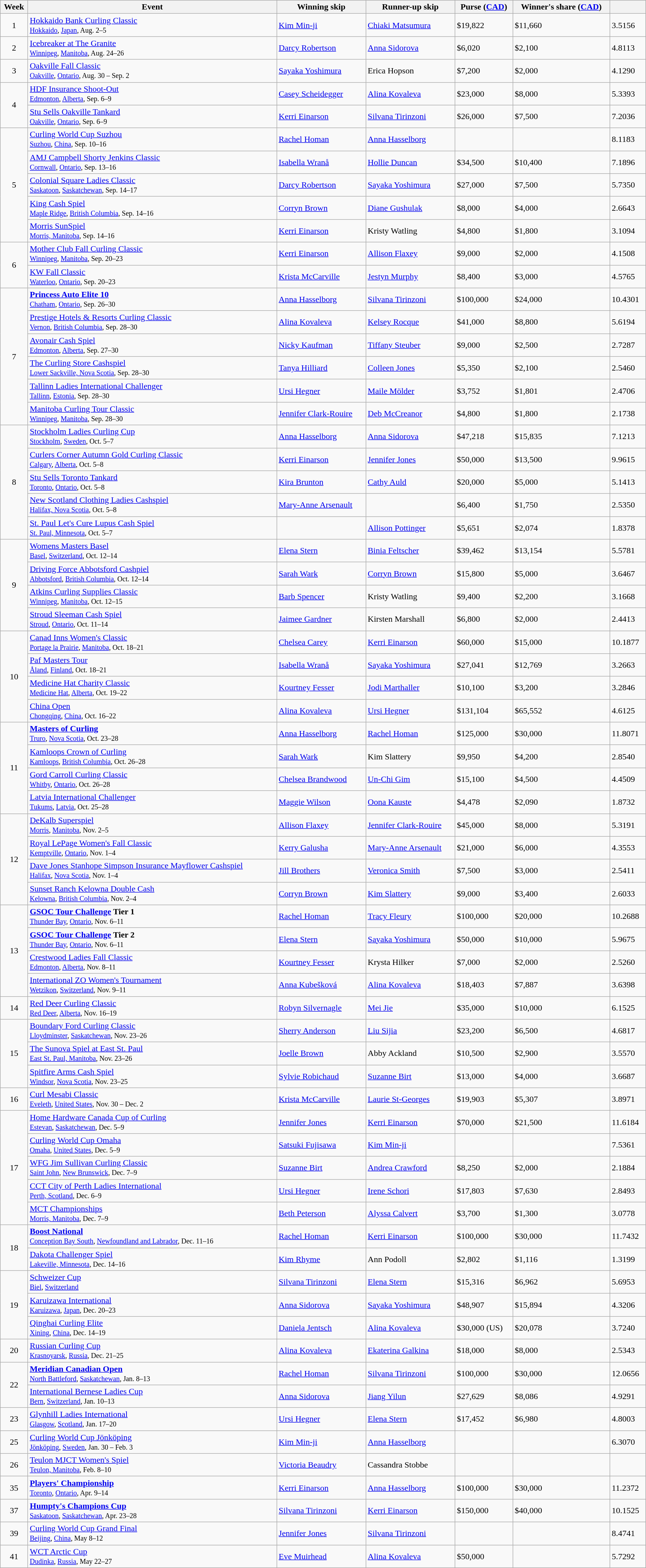<table class="wikitable sortable" style="margin-right:0; width:97%">
<tr>
<th>Week</th>
<th>Event</th>
<th>Winning skip</th>
<th>Runner-up skip</th>
<th>Purse (<a href='#'>CAD</a>)</th>
<th>Winner's share (<a href='#'>CAD</a>)</th>
<th></th>
</tr>
<tr>
<td align=center>1</td>
<td><a href='#'>Hokkaido Bank Curling Classic</a> <br> <small><a href='#'>Hokkaido</a>, <a href='#'>Japan</a>, Aug. 2–5</small></td>
<td> <a href='#'>Kim Min-ji</a></td>
<td> <a href='#'>Chiaki Matsumura</a></td>
<td>$19,822</td>
<td>$11,660</td>
<td>3.5156</td>
</tr>
<tr>
<td align=center>2</td>
<td><a href='#'>Icebreaker at The Granite</a> <br> <small><a href='#'>Winnipeg</a>, <a href='#'>Manitoba</a>, Aug. 24–26</small></td>
<td> <a href='#'>Darcy Robertson</a></td>
<td> <a href='#'>Anna Sidorova</a></td>
<td>$6,020</td>
<td>$2,100</td>
<td>4.8113</td>
</tr>
<tr>
<td align=center>3</td>
<td><a href='#'>Oakville Fall Classic</a> <br> <small><a href='#'>Oakville</a>, <a href='#'>Ontario</a>, Aug. 30 – Sep. 2</small></td>
<td> <a href='#'>Sayaka Yoshimura</a></td>
<td> Erica Hopson</td>
<td>$7,200</td>
<td>$2,000</td>
<td>4.1290</td>
</tr>
<tr>
<td align=center rowspan=2>4</td>
<td><a href='#'>HDF Insurance Shoot-Out</a> <br> <small><a href='#'>Edmonton</a>, <a href='#'>Alberta</a>, Sep. 6–9</small></td>
<td> <a href='#'>Casey Scheidegger</a></td>
<td> <a href='#'>Alina Kovaleva</a></td>
<td>$23,000</td>
<td>$8,000</td>
<td>5.3393</td>
</tr>
<tr>
<td><a href='#'>Stu Sells Oakville Tankard</a> <br> <small><a href='#'>Oakville</a>, <a href='#'>Ontario</a>, Sep. 6–9</small></td>
<td> <a href='#'>Kerri Einarson</a></td>
<td> <a href='#'>Silvana Tirinzoni</a></td>
<td>$26,000</td>
<td>$7,500</td>
<td>7.2036</td>
</tr>
<tr>
<td align=center rowspan=5>5</td>
<td><a href='#'>Curling World Cup Suzhou</a> <br> <small><a href='#'>Suzhou</a>, <a href='#'>China</a>, Sep. 10–16</small></td>
<td> <a href='#'>Rachel Homan</a></td>
<td> <a href='#'>Anna Hasselborg</a></td>
<td></td>
<td></td>
<td>8.1183</td>
</tr>
<tr>
<td><a href='#'>AMJ Campbell Shorty Jenkins Classic</a> <br> <small><a href='#'>Cornwall</a>, <a href='#'>Ontario</a>, Sep. 13–16</small></td>
<td> <a href='#'>Isabella Wranå</a></td>
<td> <a href='#'>Hollie Duncan</a></td>
<td>$34,500</td>
<td>$10,400</td>
<td>7.1896</td>
</tr>
<tr>
<td><a href='#'>Colonial Square Ladies Classic</a> <br> <small><a href='#'>Saskatoon</a>, <a href='#'>Saskatchewan</a>, Sep. 14–17</small></td>
<td> <a href='#'>Darcy Robertson</a></td>
<td> <a href='#'>Sayaka Yoshimura</a></td>
<td>$27,000</td>
<td>$7,500</td>
<td>5.7350</td>
</tr>
<tr>
<td><a href='#'>King Cash Spiel</a> <br> <small><a href='#'>Maple Ridge</a>, <a href='#'>British Columbia</a>, Sep. 14–16</small></td>
<td> <a href='#'>Corryn Brown</a></td>
<td> <a href='#'>Diane Gushulak</a></td>
<td>$8,000</td>
<td>$4,000</td>
<td>2.6643</td>
</tr>
<tr>
<td><a href='#'>Morris SunSpiel</a> <br> <small><a href='#'>Morris, Manitoba</a>, Sep. 14–16</small></td>
<td> <a href='#'>Kerri Einarson</a></td>
<td> Kristy Watling</td>
<td>$4,800</td>
<td>$1,800</td>
<td>3.1094</td>
</tr>
<tr>
<td align=center rowspan=2>6</td>
<td><a href='#'>Mother Club Fall Curling Classic</a><br> <small><a href='#'>Winnipeg</a>, <a href='#'>Manitoba</a>, Sep. 20–23</small></td>
<td> <a href='#'>Kerri Einarson</a></td>
<td> <a href='#'>Allison Flaxey</a></td>
<td>$9,000</td>
<td>$2,000</td>
<td>4.1508</td>
</tr>
<tr>
<td><a href='#'>KW Fall Classic</a> <br> <small><a href='#'>Waterloo</a>, <a href='#'>Ontario</a>, Sep. 20–23</small></td>
<td> <a href='#'>Krista McCarville</a></td>
<td> <a href='#'>Jestyn Murphy</a></td>
<td>$8,400</td>
<td>$3,000</td>
<td>4.5765</td>
</tr>
<tr>
<td align=center rowspan=6>7</td>
<td><strong><a href='#'>Princess Auto Elite 10</a></strong> <br> <small><a href='#'>Chatham</a>, <a href='#'>Ontario</a>, Sep. 26–30</small></td>
<td> <a href='#'>Anna Hasselborg</a></td>
<td> <a href='#'>Silvana Tirinzoni</a></td>
<td>$100,000</td>
<td>$24,000</td>
<td>10.4301</td>
</tr>
<tr>
<td><a href='#'>Prestige Hotels & Resorts Curling Classic</a> <br> <small><a href='#'>Vernon</a>, <a href='#'>British Columbia</a>, Sep. 28–30</small></td>
<td> <a href='#'>Alina Kovaleva</a></td>
<td> <a href='#'>Kelsey Rocque</a></td>
<td>$41,000</td>
<td>$8,800</td>
<td>5.6194</td>
</tr>
<tr>
<td><a href='#'>Avonair Cash Spiel</a> <br> <small><a href='#'>Edmonton</a>, <a href='#'>Alberta</a>, Sep. 27–30</small></td>
<td> <a href='#'>Nicky Kaufman</a></td>
<td> <a href='#'>Tiffany Steuber</a></td>
<td>$9,000</td>
<td>$2,500</td>
<td>2.7287</td>
</tr>
<tr>
<td><a href='#'>The Curling Store Cashspiel</a> <br> <small><a href='#'>Lower Sackville, Nova Scotia</a>, Sep. 28–30</small></td>
<td> <a href='#'>Tanya Hilliard</a></td>
<td> <a href='#'>Colleen Jones</a></td>
<td>$5,350</td>
<td>$2,100</td>
<td>2.5460</td>
</tr>
<tr>
<td><a href='#'>Tallinn Ladies International Challenger</a> <br> <small><a href='#'>Tallinn</a>, <a href='#'>Estonia</a>, Sep. 28–30</small></td>
<td> <a href='#'>Ursi Hegner</a></td>
<td> <a href='#'>Maile Mölder</a></td>
<td>$3,752</td>
<td>$1,801</td>
<td>2.4706</td>
</tr>
<tr>
<td><a href='#'>Manitoba Curling Tour Classic</a> <br> <small><a href='#'>Winnipeg</a>, <a href='#'>Manitoba</a>, Sep. 28–30</small></td>
<td> <a href='#'>Jennifer Clark-Rouire</a></td>
<td> <a href='#'>Deb McCreanor</a></td>
<td>$4,800</td>
<td>$1,800</td>
<td>2.1738</td>
</tr>
<tr>
<td align=center rowspan=5>8</td>
<td><a href='#'>Stockholm Ladies Curling Cup</a> <br> <small><a href='#'>Stockholm</a>, <a href='#'>Sweden</a>, Oct. 5–7</small></td>
<td> <a href='#'>Anna Hasselborg</a></td>
<td> <a href='#'>Anna Sidorova</a></td>
<td>$47,218</td>
<td>$15,835</td>
<td>7.1213</td>
</tr>
<tr>
<td><a href='#'>Curlers Corner Autumn Gold Curling Classic</a><br> <small><a href='#'>Calgary</a>, <a href='#'>Alberta</a>, Oct. 5–8</small></td>
<td> <a href='#'>Kerri Einarson</a></td>
<td> <a href='#'>Jennifer Jones</a></td>
<td>$50,000</td>
<td>$13,500</td>
<td>9.9615</td>
</tr>
<tr>
<td><a href='#'>Stu Sells Toronto Tankard</a><br> <small><a href='#'>Toronto</a>, <a href='#'>Ontario</a>, Oct. 5–8</small></td>
<td> <a href='#'>Kira Brunton</a></td>
<td> <a href='#'>Cathy Auld</a></td>
<td>$20,000</td>
<td>$5,000</td>
<td>5.1413</td>
</tr>
<tr>
<td><a href='#'>New Scotland Clothing Ladies Cashspiel</a><br> <small><a href='#'>Halifax, Nova Scotia</a>, Oct. 5–8</small></td>
<td> <a href='#'>Mary-Anne Arsenault</a></td>
<td></td>
<td>$6,400</td>
<td>$1,750</td>
<td>2.5350</td>
</tr>
<tr>
<td><a href='#'>St. Paul Let's Cure Lupus Cash Spiel</a><br> <small><a href='#'>St. Paul, Minnesota</a>, Oct. 5–7</small></td>
<td></td>
<td> <a href='#'>Allison Pottinger</a></td>
<td>$5,651</td>
<td>$2,074</td>
<td>1.8378</td>
</tr>
<tr>
<td align=center rowspan=4>9</td>
<td><a href='#'>Womens Masters Basel</a><br> <small><a href='#'>Basel</a>, <a href='#'>Switzerland</a>, Oct. 12–14</small></td>
<td> <a href='#'>Elena Stern</a></td>
<td> <a href='#'>Binia Feltscher</a></td>
<td>$39,462</td>
<td>$13,154</td>
<td>5.5781</td>
</tr>
<tr>
<td><a href='#'>Driving Force Abbotsford Cashpiel</a><br> <small><a href='#'>Abbotsford</a>, <a href='#'>British Columbia</a>, Oct. 12–14</small></td>
<td> <a href='#'>Sarah Wark</a></td>
<td> <a href='#'>Corryn Brown</a></td>
<td>$15,800</td>
<td>$5,000</td>
<td>3.6467</td>
</tr>
<tr>
<td><a href='#'>Atkins Curling Supplies Classic</a><br> <small><a href='#'>Winnipeg</a>, <a href='#'>Manitoba</a>, Oct. 12–15</small></td>
<td> <a href='#'>Barb Spencer</a></td>
<td> Kristy Watling</td>
<td>$9,400</td>
<td>$2,200</td>
<td>3.1668</td>
</tr>
<tr>
<td><a href='#'>Stroud Sleeman Cash Spiel</a><br> <small><a href='#'>Stroud</a>, <a href='#'>Ontario</a>, Oct. 11–14</small></td>
<td> <a href='#'>Jaimee Gardner</a></td>
<td> Kirsten Marshall</td>
<td>$6,800</td>
<td>$2,000</td>
<td>2.4413</td>
</tr>
<tr>
<td align=center rowspan=4>10</td>
<td><a href='#'>Canad Inns Women's Classic</a><br> <small><a href='#'>Portage la Prairie</a>, <a href='#'>Manitoba</a>, Oct. 18–21</small></td>
<td> <a href='#'>Chelsea Carey</a></td>
<td> <a href='#'>Kerri Einarson</a></td>
<td>$60,000</td>
<td>$15,000</td>
<td>10.1877</td>
</tr>
<tr>
<td><a href='#'>Paf Masters Tour</a><br> <small><a href='#'>Åland</a>, <a href='#'>Finland</a>, Oct. 18–21</small></td>
<td> <a href='#'>Isabella Wranå</a></td>
<td> <a href='#'>Sayaka Yoshimura</a></td>
<td>$27,041</td>
<td>$12,769</td>
<td>3.2663</td>
</tr>
<tr>
<td><a href='#'>Medicine Hat Charity Classic</a><br> <small><a href='#'>Medicine Hat</a>, <a href='#'>Alberta</a>, Oct. 19–22</small></td>
<td> <a href='#'>Kourtney Fesser</a></td>
<td> <a href='#'>Jodi Marthaller</a></td>
<td>$10,100</td>
<td>$3,200</td>
<td>3.2846</td>
</tr>
<tr>
<td><a href='#'>China Open</a><br> <small><a href='#'>Chongqing</a>, <a href='#'>China</a>, Oct. 16–22</small></td>
<td> <a href='#'>Alina Kovaleva</a></td>
<td> <a href='#'>Ursi Hegner</a></td>
<td>$131,104</td>
<td>$65,552</td>
<td>4.6125</td>
</tr>
<tr>
<td align=center rowspan=4>11</td>
<td><strong><a href='#'>Masters of Curling</a></strong> <br> <small><a href='#'>Truro</a>, <a href='#'>Nova Scotia</a>, Oct. 23–28</small></td>
<td> <a href='#'>Anna Hasselborg</a></td>
<td> <a href='#'>Rachel Homan</a></td>
<td>$125,000</td>
<td>$30,000</td>
<td>11.8071</td>
</tr>
<tr>
<td><a href='#'>Kamloops Crown of Curling</a><br> <small><a href='#'>Kamloops</a>, <a href='#'>British Columbia</a>, Oct. 26–28</small></td>
<td> <a href='#'>Sarah Wark</a></td>
<td> Kim Slattery</td>
<td>$9,950</td>
<td>$4,200</td>
<td>2.8540</td>
</tr>
<tr>
<td><a href='#'>Gord Carroll Curling Classic</a><br> <small><a href='#'>Whitby</a>, <a href='#'>Ontario</a>, Oct. 26–28</small></td>
<td> <a href='#'>Chelsea Brandwood</a></td>
<td> <a href='#'>Un-Chi Gim</a></td>
<td>$15,100</td>
<td>$4,500</td>
<td>4.4509</td>
</tr>
<tr>
<td><a href='#'>Latvia International Challenger</a><br> <small><a href='#'>Tukums</a>, <a href='#'>Latvia</a>, Oct. 25–28</small></td>
<td> <a href='#'>Maggie Wilson</a></td>
<td> <a href='#'>Oona Kauste</a></td>
<td>$4,478</td>
<td>$2,090</td>
<td>1.8732</td>
</tr>
<tr>
<td align=center rowspan=4>12</td>
<td><a href='#'>DeKalb Superspiel</a> <br> <small><a href='#'>Morris</a>, <a href='#'>Manitoba</a>, Nov. 2–5</small></td>
<td> <a href='#'>Allison Flaxey</a></td>
<td> <a href='#'>Jennifer Clark-Rouire</a></td>
<td>$45,000</td>
<td>$8,000</td>
<td>5.3191</td>
</tr>
<tr>
<td><a href='#'>Royal LePage Women's Fall Classic</a> <br> <small><a href='#'>Kemptville</a>, <a href='#'>Ontario</a>, Nov. 1–4</small></td>
<td> <a href='#'>Kerry Galusha</a></td>
<td> <a href='#'>Mary-Anne Arsenault</a></td>
<td>$21,000</td>
<td>$6,000</td>
<td>4.3553</td>
</tr>
<tr>
<td><a href='#'>Dave Jones Stanhope Simpson Insurance Mayflower Cashspiel</a> <br> <small><a href='#'>Halifax</a>, <a href='#'>Nova Scotia</a>, Nov. 1–4</small></td>
<td> <a href='#'>Jill Brothers</a></td>
<td> <a href='#'>Veronica Smith</a></td>
<td>$7,500</td>
<td>$3,000</td>
<td>2.5411</td>
</tr>
<tr>
<td><a href='#'>Sunset Ranch Kelowna Double Cash</a> <br> <small><a href='#'>Kelowna</a>, <a href='#'>British Columbia</a>, Nov. 2–4</small></td>
<td> <a href='#'>Corryn Brown</a></td>
<td> <a href='#'>Kim Slattery</a></td>
<td>$9,000</td>
<td>$3,400</td>
<td>2.6033</td>
</tr>
<tr>
<td align=center rowspan=4>13</td>
<td><strong><a href='#'>GSOC Tour Challenge</a> Tier 1</strong> <br> <small><a href='#'>Thunder Bay</a>, <a href='#'>Ontario</a>, Nov. 6–11</small></td>
<td> <a href='#'>Rachel Homan</a></td>
<td> <a href='#'>Tracy Fleury</a></td>
<td>$100,000</td>
<td>$20,000</td>
<td>10.2688</td>
</tr>
<tr>
<td><strong><a href='#'>GSOC Tour Challenge</a> Tier 2</strong><br> <small><a href='#'>Thunder Bay</a>, <a href='#'>Ontario</a>, Nov. 6–11</small></td>
<td> <a href='#'>Elena Stern</a></td>
<td> <a href='#'>Sayaka Yoshimura</a></td>
<td>$50,000</td>
<td>$10,000</td>
<td>5.9675</td>
</tr>
<tr>
<td><a href='#'>Crestwood Ladies Fall Classic</a> <br> <small><a href='#'>Edmonton</a>, <a href='#'>Alberta</a>, Nov. 8–11</small></td>
<td> <a href='#'>Kourtney Fesser</a></td>
<td> Krysta Hilker</td>
<td>$7,000</td>
<td>$2,000</td>
<td>2.5260</td>
</tr>
<tr>
<td><a href='#'>International ZO Women's Tournament</a><br> <small><a href='#'>Wetzikon</a>, <a href='#'>Switzerland</a>, Nov. 9–11</small></td>
<td> <a href='#'>Anna Kubešková</a></td>
<td> <a href='#'>Alina Kovaleva</a></td>
<td>$18,403</td>
<td>$7,887</td>
<td>3.6398</td>
</tr>
<tr>
<td align=center>14</td>
<td><a href='#'>Red Deer Curling Classic</a> <br> <small><a href='#'>Red Deer</a>, <a href='#'>Alberta</a>, Nov. 16–19</small></td>
<td> <a href='#'>Robyn Silvernagle</a></td>
<td> <a href='#'>Mei Jie</a></td>
<td>$35,000</td>
<td>$10,000</td>
<td>6.1525</td>
</tr>
<tr>
<td align=center rowspan=3>15</td>
<td><a href='#'>Boundary Ford Curling Classic</a> <br> <small><a href='#'>Lloydminster</a>, <a href='#'>Saskatchewan</a>, Nov. 23–26</small></td>
<td> <a href='#'>Sherry Anderson</a></td>
<td> <a href='#'>Liu Sijia</a></td>
<td>$23,200</td>
<td>$6,500</td>
<td>4.6817</td>
</tr>
<tr>
<td><a href='#'>The Sunova Spiel at East St. Paul</a> <br> <small><a href='#'>East St. Paul, Manitoba</a>, Nov. 23–26</small></td>
<td> <a href='#'>Joelle Brown</a></td>
<td> Abby Ackland</td>
<td>$10,500</td>
<td>$2,900</td>
<td>3.5570</td>
</tr>
<tr>
<td><a href='#'>Spitfire Arms Cash Spiel</a> <br> <small><a href='#'>Windsor</a>, <a href='#'>Nova Scotia</a>, Nov. 23–25</small></td>
<td> <a href='#'>Sylvie Robichaud</a></td>
<td> <a href='#'>Suzanne Birt</a></td>
<td>$13,000</td>
<td>$4,000</td>
<td>3.6687</td>
</tr>
<tr>
<td align=center>16</td>
<td><a href='#'>Curl Mesabi Classic</a> <br> <small><a href='#'>Eveleth</a>, <a href='#'>United States</a>, Nov. 30 – Dec. 2</small></td>
<td> <a href='#'>Krista McCarville</a></td>
<td> <a href='#'>Laurie St-Georges</a></td>
<td>$19,903</td>
<td>$5,307</td>
<td>3.8971</td>
</tr>
<tr>
<td align=center rowspan=5>17</td>
<td><a href='#'>Home Hardware Canada Cup of Curling</a> <br> <small><a href='#'>Estevan</a>, <a href='#'>Saskatchewan</a>, Dec. 5–9</small></td>
<td> <a href='#'>Jennifer Jones</a></td>
<td> <a href='#'>Kerri Einarson</a></td>
<td>$70,000</td>
<td>$21,500</td>
<td>11.6184</td>
</tr>
<tr>
<td><a href='#'>Curling World Cup Omaha</a> <br> <small><a href='#'>Omaha</a>, <a href='#'>United States</a>, Dec. 5–9</small></td>
<td> <a href='#'>Satsuki Fujisawa</a></td>
<td> <a href='#'>Kim Min-ji</a></td>
<td></td>
<td></td>
<td>7.5361</td>
</tr>
<tr>
<td><a href='#'>WFG Jim Sullivan Curling Classic</a> <br> <small><a href='#'>Saint John</a>, <a href='#'>New Brunswick</a>, Dec. 7–9</small></td>
<td> <a href='#'>Suzanne Birt</a></td>
<td> <a href='#'>Andrea Crawford</a></td>
<td>$8,250</td>
<td>$2,000</td>
<td>2.1884</td>
</tr>
<tr>
<td><a href='#'>CCT City of Perth Ladies International</a> <br> <small><a href='#'>Perth, Scotland</a>, Dec. 6–9</small></td>
<td> <a href='#'>Ursi Hegner</a></td>
<td> <a href='#'>Irene Schori</a></td>
<td>$17,803</td>
<td>$7,630</td>
<td>2.8493</td>
</tr>
<tr>
<td><a href='#'>MCT Championships</a> <br> <small><a href='#'>Morris, Manitoba</a>, Dec. 7–9</small></td>
<td> <a href='#'>Beth Peterson</a></td>
<td> <a href='#'>Alyssa Calvert</a></td>
<td>$3,700</td>
<td>$1,300</td>
<td>3.0778</td>
</tr>
<tr>
<td align=center rowspan=2>18</td>
<td><strong><a href='#'>Boost National</a></strong> <br> <small><a href='#'>Conception Bay South</a>, <a href='#'>Newfoundland and Labrador</a>, Dec. 11–16</small></td>
<td> <a href='#'>Rachel Homan</a></td>
<td> <a href='#'>Kerri Einarson</a></td>
<td>$100,000</td>
<td>$30,000</td>
<td>11.7432</td>
</tr>
<tr>
<td><a href='#'>Dakota Challenger Spiel</a> <br> <small><a href='#'>Lakeville, Minnesota</a>, Dec. 14–16</small></td>
<td> <a href='#'>Kim Rhyme</a></td>
<td> Ann Podoll</td>
<td>$2,802</td>
<td>$1,116</td>
<td>1.3199</td>
</tr>
<tr>
<td align=center rowspan=3>19</td>
<td><a href='#'>Schweizer Cup</a> <br> <small><a href='#'>Biel</a>, <a href='#'>Switzerland</a></small></td>
<td> <a href='#'>Silvana Tirinzoni</a></td>
<td> <a href='#'>Elena Stern</a></td>
<td>$15,316</td>
<td>$6,962</td>
<td>5.6953</td>
</tr>
<tr>
<td><a href='#'>Karuizawa International</a> <br> <small><a href='#'>Karuizawa</a>, <a href='#'>Japan</a>, Dec. 20–23</small></td>
<td> <a href='#'>Anna Sidorova</a></td>
<td> <a href='#'>Sayaka Yoshimura</a></td>
<td>$48,907</td>
<td>$15,894</td>
<td>4.3206</td>
</tr>
<tr>
<td><a href='#'>Qinghai Curling Elite</a> <br> <small><a href='#'>Xining</a>, <a href='#'>China</a>, Dec. 14–19</small></td>
<td> <a href='#'>Daniela Jentsch</a></td>
<td> <a href='#'>Alina Kovaleva</a></td>
<td>$30,000 (US)</td>
<td>$20,078</td>
<td>3.7240</td>
</tr>
<tr>
<td align=center>20</td>
<td><a href='#'>Russian Curling Cup</a> <br> <small><a href='#'>Krasnoyarsk</a>, <a href='#'>Russia</a>, Dec. 21–25</small></td>
<td> <a href='#'>Alina Kovaleva</a></td>
<td> <a href='#'>Ekaterina Galkina</a></td>
<td>$18,000</td>
<td>$8,000</td>
<td>2.5343</td>
</tr>
<tr>
<td align=center rowspan=2>22</td>
<td><strong><a href='#'>Meridian Canadian Open</a></strong> <br> <small><a href='#'>North Battleford</a>, <a href='#'>Saskatchewan</a>, Jan. 8–13</small></td>
<td> <a href='#'>Rachel Homan</a></td>
<td> <a href='#'>Silvana Tirinzoni</a></td>
<td>$100,000</td>
<td>$30,000</td>
<td>12.0656</td>
</tr>
<tr>
<td><a href='#'>International Bernese Ladies Cup</a> <br> <small><a href='#'>Bern</a>, <a href='#'>Switzerland</a>, Jan. 10–13</small></td>
<td> <a href='#'>Anna Sidorova</a></td>
<td> <a href='#'>Jiang Yilun</a></td>
<td>$27,629</td>
<td>$8,086</td>
<td>4.9291</td>
</tr>
<tr>
<td align=center>23</td>
<td><a href='#'>Glynhill Ladies International</a> <br> <small><a href='#'>Glasgow</a>, <a href='#'>Scotland</a>, Jan. 17–20</small></td>
<td> <a href='#'>Ursi Hegner</a></td>
<td> <a href='#'>Elena Stern</a></td>
<td>$17,452</td>
<td>$6,980</td>
<td>4.8003</td>
</tr>
<tr>
<td align=center>25</td>
<td><a href='#'>Curling World Cup Jönköping</a> <br> <small><a href='#'>Jönköping</a>, <a href='#'>Sweden</a>, Jan. 30 – Feb. 3</small></td>
<td> <a href='#'>Kim Min-ji</a></td>
<td> <a href='#'>Anna Hasselborg</a></td>
<td></td>
<td></td>
<td>6.3070</td>
</tr>
<tr>
<td align=center>26</td>
<td><a href='#'>Teulon MJCT Women's Spiel</a> <br> <small><a href='#'>Teulon, Manitoba</a>, Feb. 8–10</small></td>
<td> <a href='#'>Victoria Beaudry</a></td>
<td> Cassandra Stobbe</td>
<td></td>
<td></td>
<td></td>
</tr>
<tr>
<td align=center>35</td>
<td><strong><a href='#'>Players' Championship</a></strong> <br> <small><a href='#'>Toronto</a>, <a href='#'>Ontario</a>, Apr. 9–14</small></td>
<td> <a href='#'>Kerri Einarson</a></td>
<td> <a href='#'>Anna Hasselborg</a></td>
<td>$100,000</td>
<td>$30,000</td>
<td>11.2372</td>
</tr>
<tr>
<td align=center>37</td>
<td><strong><a href='#'>Humpty's Champions Cup</a></strong> <br> <small><a href='#'>Saskatoon</a>, <a href='#'>Saskatchewan</a>, Apr. 23–28</small></td>
<td> <a href='#'>Silvana Tirinzoni</a></td>
<td> <a href='#'>Kerri Einarson</a></td>
<td>$150,000</td>
<td>$40,000</td>
<td>10.1525</td>
</tr>
<tr>
<td align=center>39</td>
<td><a href='#'>Curling World Cup Grand Final</a> <br> <small><a href='#'>Beijing</a>, <a href='#'>China</a>, May 8–12</small></td>
<td> <a href='#'>Jennifer Jones</a></td>
<td> <a href='#'>Silvana Tirinzoni</a></td>
<td></td>
<td></td>
<td>8.4741</td>
</tr>
<tr>
<td align=center>41</td>
<td><a href='#'>WCT Arctic Cup</a> <br> <small><a href='#'>Dudinka</a>, <a href='#'>Russia</a>, May 22–27</small></td>
<td> <a href='#'>Eve Muirhead</a></td>
<td> <a href='#'>Alina Kovaleva</a></td>
<td>$50,000</td>
<td></td>
<td>5.7292</td>
</tr>
</table>
